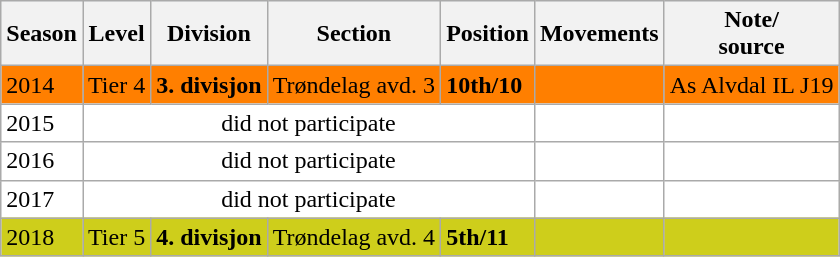<table class="wikitable">
<tr style="background:#f0f6fa;">
<th>Season</th>
<th>Level</th>
<th>Division</th>
<th>Section</th>
<th>Position</th>
<th>Movements</th>
<th>Note/<br>source</th>
</tr>
<tr>
<td style="background:#FF7F00;">2014</td>
<td style="background:#FF7F00;">Tier 4</td>
<td style="background:#FF7F00;"><strong>3. divisjon</strong></td>
<td style="background:#FF7F00;">Trøndelag avd. 3</td>
<td style="background:#FF7F00;"><strong>10th/10</strong></td>
<td style="background:#FF7F00;"></td>
<td style="background:#FF7F00;">As Alvdal IL J19</td>
</tr>
<tr>
<td style="background:#FFFFFF;">2015</td>
<td style="background:#FFFFFF;" colspan="4" align="center">did not participate</td>
<td style="background:#FFFFFF;"></td>
<td style="background:#FFFFFF;"></td>
</tr>
<tr>
<td style="background:#FFFFFF;">2016</td>
<td style="background:#FFFFFF;" colspan="4" align="center">did not participate</td>
<td style="background:#FFFFFF;"></td>
<td style="background:#FFFFFF;"></td>
</tr>
<tr>
<td style="background:#FFFFFF;">2017</td>
<td style="background:#FFFFFF;" colspan="4" align="center">did not participate</td>
<td style="background:#FFFFFF;"></td>
<td style="background:#FFFFFF;"></td>
</tr>
<tr>
<td style="background:#CECE1B;">2018</td>
<td style="background:#CECE1B;">Tier 5</td>
<td style="background:#CECE1B;"><strong>4. divisjon</strong></td>
<td style="background:#CECE1B;">Trøndelag avd. 4</td>
<td style="background:#CECE1B;"><strong>5th/11</strong></td>
<td style="background:#CECE1B;"></td>
<td style="background:#CECE1B;"></td>
</tr>
</table>
